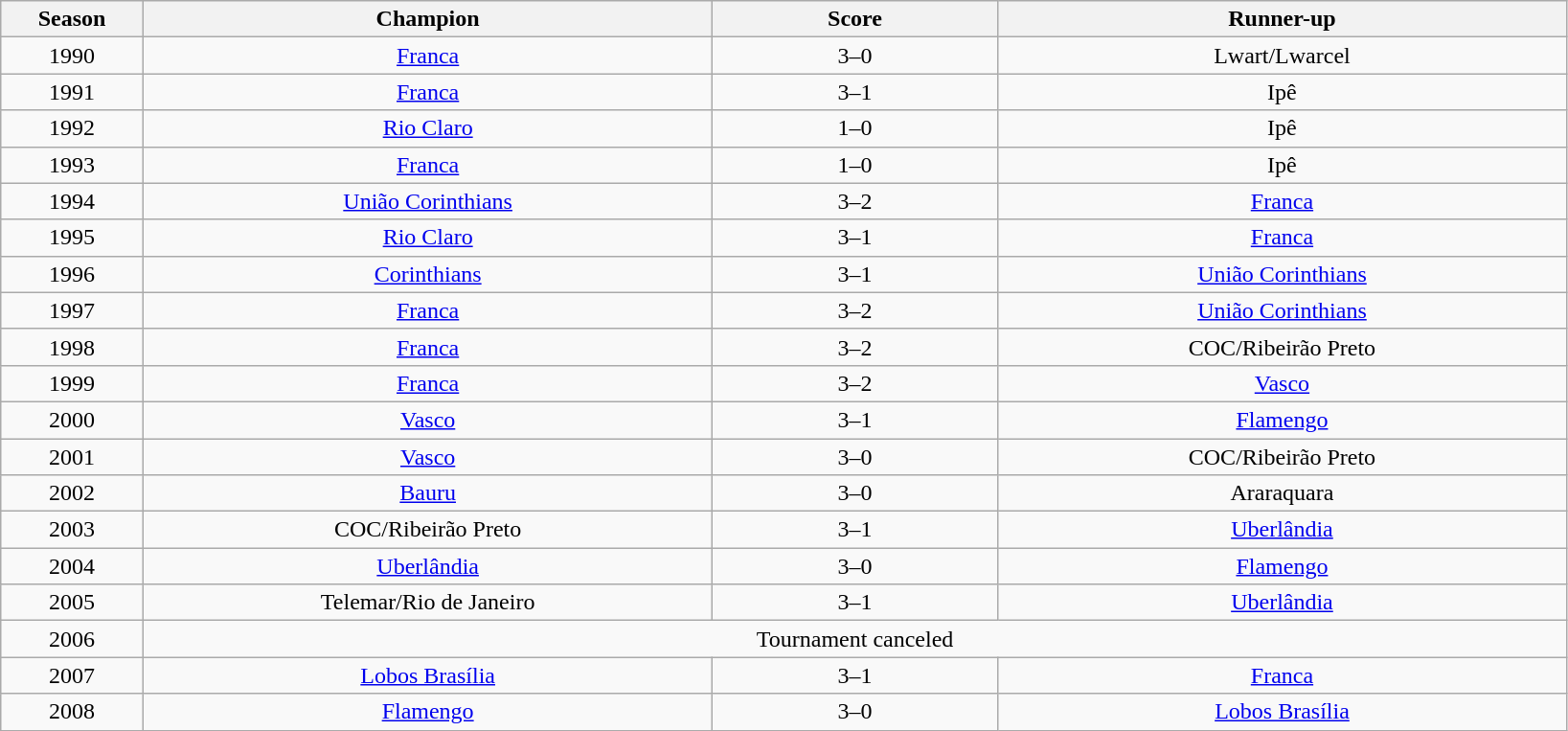<table class="wikitable" style="text-align: center;">
<tr>
<th width=5%>Season</th>
<th width=20%>Champion</th>
<th width=10%>Score</th>
<th width=20%>Runner-up</th>
</tr>
<tr>
<td>1990</td>
<td> <a href='#'>Franca</a></td>
<td>3–0</td>
<td> Lwart/Lwarcel</td>
</tr>
<tr>
<td>1991</td>
<td> <a href='#'>Franca</a></td>
<td>3–1</td>
<td> Ipê</td>
</tr>
<tr>
<td>1992</td>
<td> <a href='#'>Rio Claro</a></td>
<td>1–0</td>
<td> Ipê</td>
</tr>
<tr>
<td>1993</td>
<td> <a href='#'>Franca</a></td>
<td>1–0</td>
<td> Ipê</td>
</tr>
<tr>
<td>1994</td>
<td> <a href='#'>União Corinthians</a></td>
<td>3–2</td>
<td> <a href='#'>Franca</a></td>
</tr>
<tr>
<td>1995</td>
<td> <a href='#'>Rio Claro</a></td>
<td>3–1</td>
<td> <a href='#'>Franca</a></td>
</tr>
<tr>
<td>1996</td>
<td> <a href='#'>Corinthians</a></td>
<td>3–1</td>
<td> <a href='#'>União Corinthians</a></td>
</tr>
<tr>
<td>1997</td>
<td> <a href='#'>Franca</a></td>
<td>3–2</td>
<td> <a href='#'>União Corinthians</a></td>
</tr>
<tr>
<td>1998</td>
<td> <a href='#'>Franca</a></td>
<td>3–2</td>
<td> COC/Ribeirão Preto</td>
</tr>
<tr>
<td>1999</td>
<td> <a href='#'>Franca</a></td>
<td>3–2</td>
<td> <a href='#'>Vasco</a></td>
</tr>
<tr>
<td>2000</td>
<td> <a href='#'>Vasco</a></td>
<td>3–1</td>
<td> <a href='#'>Flamengo</a></td>
</tr>
<tr>
<td>2001</td>
<td> <a href='#'>Vasco</a></td>
<td>3–0</td>
<td> COC/Ribeirão Preto</td>
</tr>
<tr>
<td>2002</td>
<td> <a href='#'>Bauru</a></td>
<td>3–0</td>
<td> Araraquara</td>
</tr>
<tr>
<td>2003</td>
<td> COC/Ribeirão Preto</td>
<td>3–1</td>
<td> <a href='#'>Uberlândia</a></td>
</tr>
<tr>
<td>2004</td>
<td> <a href='#'>Uberlândia</a></td>
<td>3–0</td>
<td> <a href='#'>Flamengo</a></td>
</tr>
<tr>
<td>2005</td>
<td> Telemar/Rio de Janeiro</td>
<td>3–1</td>
<td> <a href='#'>Uberlândia</a></td>
</tr>
<tr>
<td>2006</td>
<td colspan=3>Tournament canceled</td>
</tr>
<tr>
<td>2007</td>
<td> <a href='#'>Lobos Brasília</a></td>
<td>3–1</td>
<td> <a href='#'>Franca</a></td>
</tr>
<tr>
<td>2008</td>
<td> <a href='#'>Flamengo</a></td>
<td>3–0</td>
<td> <a href='#'>Lobos Brasília</a></td>
</tr>
</table>
